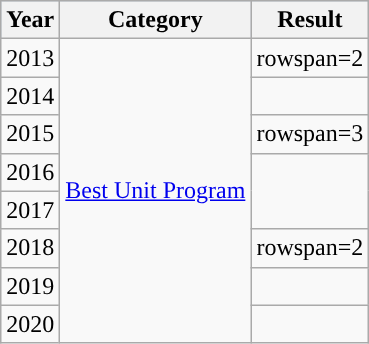<table class="wikitable">
<tr style="background:#b0c4de;">
<th>Year</th>
<th>Category</th>
<th>Result</th>
</tr>
<tr>
<td>2013</td>
<td rowspan=8><a href='#'>Best Unit Program</a></td>
<td>rowspan=2 </td>
</tr>
<tr>
<td>2014</td>
</tr>
<tr>
<td>2015</td>
<td>rowspan=3 </td>
</tr>
<tr>
<td>2016</td>
</tr>
<tr>
<td>2017</td>
</tr>
<tr>
<td>2018</td>
<td>rowspan=2 </td>
</tr>
<tr>
<td>2019</td>
</tr>
<tr>
<td>2020</td>
<td></td>
</tr>
</table>
